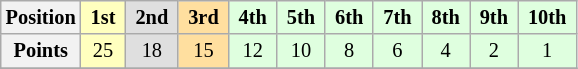<table class="wikitable" style="font-size:85%; text-align:center">
<tr>
<th>Position</th>
<td style="background:#ffffbf"> <strong>1st</strong> </td>
<td style="background:#dfdfdf"> <strong>2nd</strong> </td>
<td style="background:#ffdf9f"> <strong>3rd</strong> </td>
<td style="background:#dfffdf"> <strong>4th</strong> </td>
<td style="background:#dfffdf"> <strong>5th</strong> </td>
<td style="background:#dfffdf"> <strong>6th</strong> </td>
<td style="background:#dfffdf"> <strong>7th</strong> </td>
<td style="background:#dfffdf"> <strong>8th</strong> </td>
<td style="background:#dfffdf"> <strong>9th</strong> </td>
<td style="background:#dfffdf"> <strong>10th</strong> </td>
</tr>
<tr>
<th>Points</th>
<td style="background:#ffffbf">25</td>
<td style="background:#dfdfdf">18</td>
<td style="background:#ffdf9f">15</td>
<td style="background:#dfffdf">12</td>
<td style="background:#dfffdf">10</td>
<td style="background:#dfffdf">8</td>
<td style="background:#dfffdf">6</td>
<td style="background:#dfffdf">4</td>
<td style="background:#dfffdf">2</td>
<td style="background:#dfffdf">1</td>
</tr>
<tr>
</tr>
</table>
